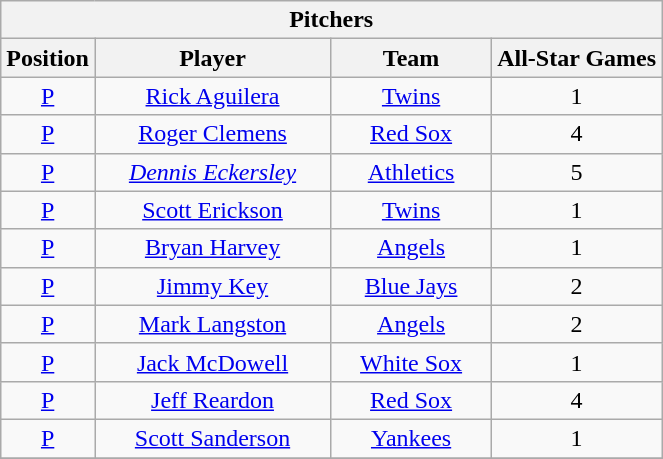<table class="wikitable" style="font-size: 100%; text-align:center;">
<tr>
<th colspan="4">Pitchers</th>
</tr>
<tr>
<th>Position</th>
<th width="150">Player</th>
<th width="100">Team</th>
<th>All-Star Games</th>
</tr>
<tr>
<td><a href='#'>P</a></td>
<td><a href='#'>Rick Aguilera</a></td>
<td><a href='#'>Twins</a></td>
<td>1</td>
</tr>
<tr>
<td><a href='#'>P</a></td>
<td><a href='#'>Roger Clemens</a></td>
<td><a href='#'>Red Sox</a></td>
<td>4</td>
</tr>
<tr>
<td><a href='#'>P</a></td>
<td><em><a href='#'>Dennis Eckersley</a></em></td>
<td><a href='#'>Athletics</a></td>
<td>5</td>
</tr>
<tr>
<td><a href='#'>P</a></td>
<td><a href='#'>Scott Erickson</a></td>
<td><a href='#'>Twins</a></td>
<td>1</td>
</tr>
<tr>
<td><a href='#'>P</a></td>
<td><a href='#'>Bryan Harvey</a></td>
<td><a href='#'>Angels</a></td>
<td>1</td>
</tr>
<tr>
<td><a href='#'>P</a></td>
<td><a href='#'>Jimmy Key</a></td>
<td><a href='#'>Blue Jays</a></td>
<td>2</td>
</tr>
<tr>
<td><a href='#'>P</a></td>
<td><a href='#'>Mark Langston</a></td>
<td><a href='#'>Angels</a></td>
<td>2</td>
</tr>
<tr>
<td><a href='#'>P</a></td>
<td><a href='#'>Jack McDowell</a></td>
<td><a href='#'>White Sox</a></td>
<td>1</td>
</tr>
<tr>
<td><a href='#'>P</a></td>
<td><a href='#'>Jeff Reardon</a></td>
<td><a href='#'>Red Sox</a></td>
<td>4</td>
</tr>
<tr>
<td><a href='#'>P</a></td>
<td><a href='#'>Scott Sanderson</a></td>
<td><a href='#'>Yankees</a></td>
<td>1</td>
</tr>
<tr>
</tr>
</table>
